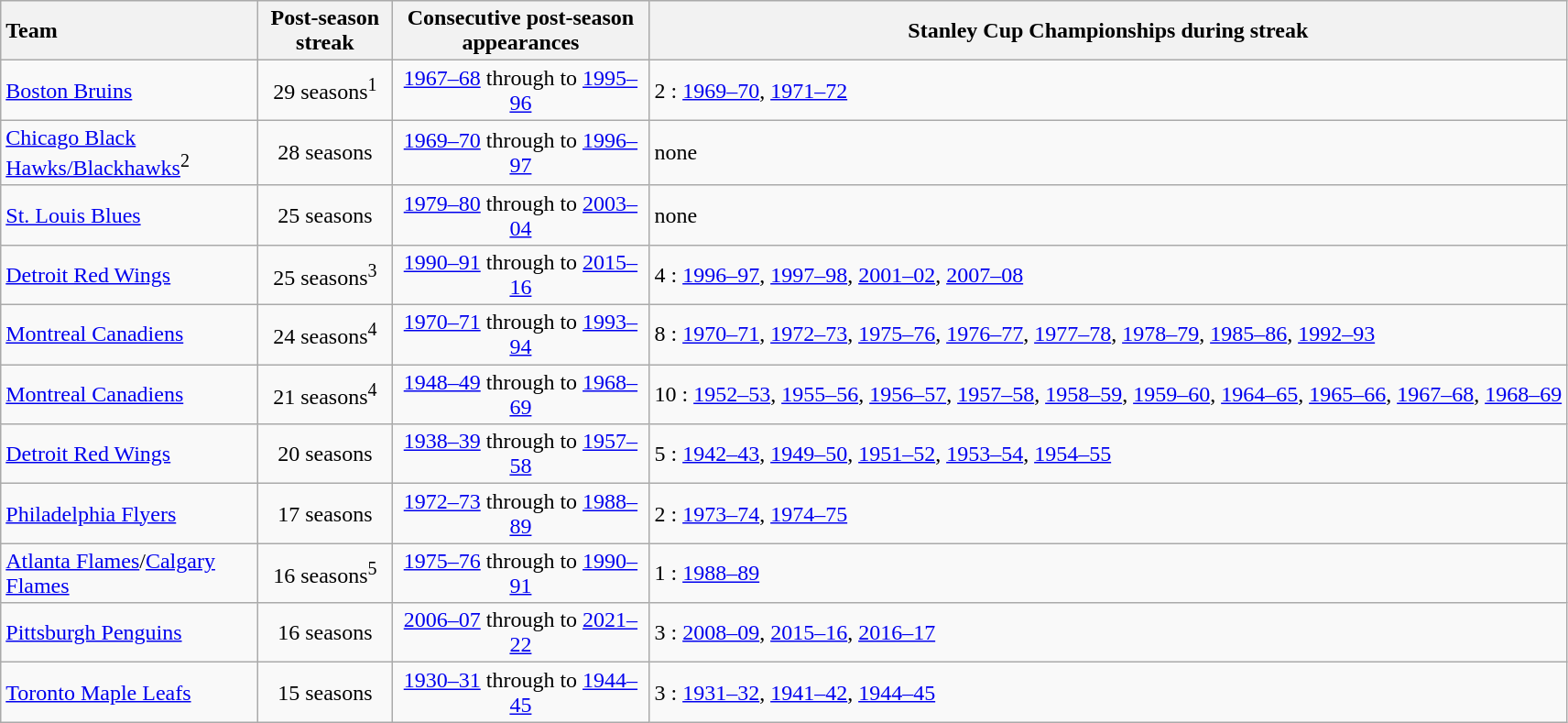<table class="wikitable sortable" style="text-align:center">
<tr>
<th style="text-align:left" width="180pt">Team</th>
<th width="90pt">Post-season streak</th>
<th width="180pt">Consecutive post-season appearances</th>
<th class="unsortable">Stanley Cup Championships during streak</th>
</tr>
<tr>
<td align="left"><a href='#'>Boston Bruins</a></td>
<td>29 seasons<sup>1</sup></td>
<td><a href='#'>1967–68</a> through to <a href='#'>1995–96</a></td>
<td align="left">2 : <a href='#'>1969–70</a>, <a href='#'>1971–72</a></td>
</tr>
<tr>
<td align="left"><a href='#'>Chicago Black Hawks/Blackhawks</a><sup>2</sup></td>
<td>28 seasons</td>
<td><a href='#'>1969–70</a> through to <a href='#'>1996–97</a></td>
<td align="left">none</td>
</tr>
<tr>
<td align="left"><a href='#'>St. Louis Blues</a></td>
<td>25 seasons</td>
<td><a href='#'>1979–80</a> through to <a href='#'>2003–04</a></td>
<td align="left">none</td>
</tr>
<tr>
<td align="left"><a href='#'>Detroit Red Wings</a></td>
<td>25 seasons<sup>3</sup></td>
<td><a href='#'>1990–91</a> through to <a href='#'>2015–16</a></td>
<td align="left">4 : <a href='#'>1996–97</a>, <a href='#'>1997–98</a>, <a href='#'>2001–02</a>, <a href='#'>2007–08</a></td>
</tr>
<tr>
<td align="left"><a href='#'>Montreal Canadiens</a></td>
<td>24 seasons<sup>4</sup></td>
<td><a href='#'>1970–71</a> through to <a href='#'>1993–94</a></td>
<td align="left">8 : <a href='#'>1970–71</a>, <a href='#'>1972–73</a>, <a href='#'>1975–76</a>, <a href='#'>1976–77</a>, <a href='#'>1977–78</a>, <a href='#'>1978–79</a>, <a href='#'>1985–86</a>, <a href='#'>1992–93</a></td>
</tr>
<tr>
<td align="left"><a href='#'>Montreal Canadiens</a></td>
<td>21 seasons<sup>4</sup></td>
<td><a href='#'>1948–49</a> through to <a href='#'>1968–69</a></td>
<td align="left">10 : <a href='#'>1952–53</a>, <a href='#'>1955–56</a>, <a href='#'>1956–57</a>, <a href='#'>1957–58</a>, <a href='#'>1958–59</a>, <a href='#'>1959–60</a>, <a href='#'>1964–65</a>, <a href='#'>1965–66</a>, <a href='#'>1967–68</a>, <a href='#'>1968–69</a></td>
</tr>
<tr>
<td align="left"><a href='#'>Detroit Red Wings</a></td>
<td>20 seasons</td>
<td><a href='#'>1938–39</a> through to <a href='#'>1957–58</a></td>
<td align="left">5 : <a href='#'>1942–43</a>, <a href='#'>1949–50</a>, <a href='#'>1951–52</a>, <a href='#'>1953–54</a>, <a href='#'>1954–55</a></td>
</tr>
<tr>
<td align="left"><a href='#'>Philadelphia Flyers</a></td>
<td>17 seasons</td>
<td><a href='#'>1972–73</a> through to <a href='#'>1988–89</a></td>
<td align="left">2 : <a href='#'>1973–74</a>, <a href='#'>1974–75</a></td>
</tr>
<tr>
<td align="left"><a href='#'>Atlanta Flames</a>/<a href='#'>Calgary Flames</a></td>
<td>16 seasons<sup>5</sup></td>
<td><a href='#'>1975–76</a> through to <a href='#'>1990–91</a></td>
<td align="left">1 : <a href='#'>1988–89</a></td>
</tr>
<tr>
<td align="left"><a href='#'>Pittsburgh Penguins</a></td>
<td>16 seasons</td>
<td><a href='#'>2006–07</a> through to <a href='#'>2021–22</a></td>
<td align="left">3 : <a href='#'>2008–09</a>, <a href='#'>2015–16</a>, <a href='#'>2016–17</a></td>
</tr>
<tr>
<td align="left"><a href='#'>Toronto Maple Leafs</a></td>
<td>15 seasons</td>
<td><a href='#'>1930–31</a> through to <a href='#'>1944–45</a></td>
<td align="left">3 : <a href='#'>1931–32</a>, <a href='#'>1941–42</a>, <a href='#'>1944–45</a></td>
</tr>
</table>
